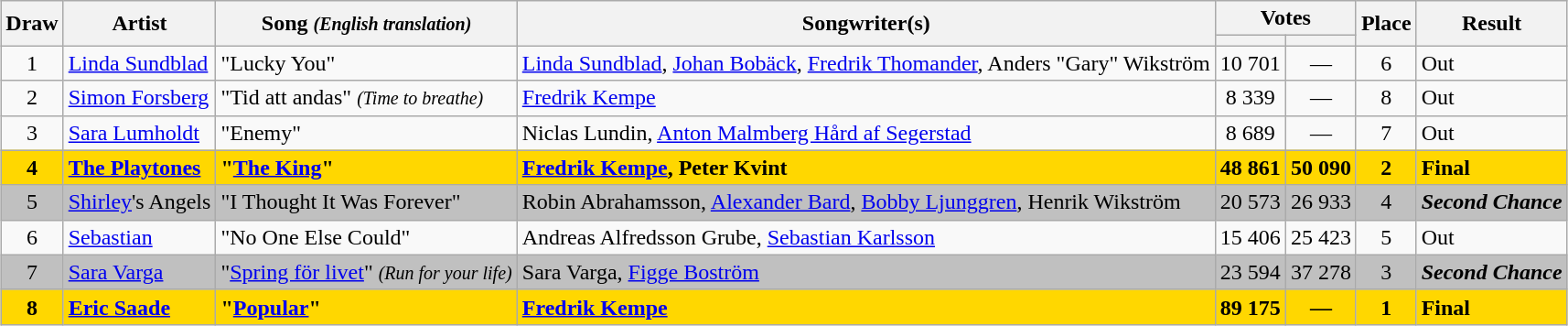<table class="sortable wikitable" style="margin: 1em auto 1em auto; text-align:center;">
<tr>
<th rowspan="2">Draw</th>
<th rowspan="2">Artist</th>
<th rowspan="2">Song <small><em>(English translation)</em></small></th>
<th rowspan="2">Songwriter(s)</th>
<th colspan="2" class="unsortable">Votes</th>
<th rowspan="2">Place</th>
<th rowspan="2">Result</th>
</tr>
<tr>
<th></th>
<th></th>
</tr>
<tr>
<td>1</td>
<td align="left"><a href='#'>Linda Sundblad</a></td>
<td align="left">"Lucky You"</td>
<td align="left"><a href='#'>Linda Sundblad</a>, <a href='#'>Johan Bobäck</a>, <a href='#'>Fredrik Thomander</a>, Anders "Gary" Wikström</td>
<td>10 701</td>
<td>—</td>
<td>6</td>
<td align="left">Out</td>
</tr>
<tr>
<td>2</td>
<td align="left"><a href='#'>Simon Forsberg</a></td>
<td align="left">"Tid att andas" <small><em>(Time to breathe)</em></small></td>
<td align="left"><a href='#'>Fredrik Kempe</a></td>
<td>8 339</td>
<td>—</td>
<td>8</td>
<td align="left">Out</td>
</tr>
<tr>
<td>3</td>
<td align="left"><a href='#'>Sara Lumholdt</a></td>
<td align="left">"Enemy"</td>
<td align="left">Niclas Lundin, <a href='#'>Anton Malmberg Hård af Segerstad</a></td>
<td>8 689</td>
<td>—</td>
<td>7</td>
<td align="left">Out</td>
</tr>
<tr style="font-weight:bold;background:gold;">
<td><strong>4</strong></td>
<td align="left"><strong><a href='#'>The Playtones</a></strong></td>
<td align="left"><strong>"<a href='#'>The King</a>"</strong></td>
<td align="left"><strong><a href='#'>Fredrik Kempe</a>, Peter Kvint</strong></td>
<td><strong>48 861</strong></td>
<td><strong>50 090</strong></td>
<td>2</td>
<td align="left">Final</td>
</tr>
<tr style="background:silver;">
<td>5</td>
<td align="left"><a href='#'>Shirley</a>'s Angels</td>
<td align="left">"I Thought It Was Forever"</td>
<td align="left">Robin Abrahamsson, <a href='#'>Alexander Bard</a>, <a href='#'>Bobby Ljunggren</a>, Henrik Wikström</td>
<td>20 573</td>
<td>26 933</td>
<td>4</td>
<td align="left"><strong><em>Second Chance</em></strong></td>
</tr>
<tr>
<td>6</td>
<td align="left"><a href='#'>Sebastian</a></td>
<td align="left">"No One Else Could"</td>
<td align="left">Andreas Alfredsson Grube, <a href='#'>Sebastian Karlsson</a></td>
<td>15 406</td>
<td>25 423</td>
<td>5</td>
<td align="left">Out</td>
</tr>
<tr style="background:silver;">
<td>7</td>
<td align="left"><a href='#'>Sara Varga</a></td>
<td align="left">"<a href='#'>Spring för livet</a>" <small><em>(Run for your life)</em></small></td>
<td align="left">Sara Varga, <a href='#'>Figge Boström</a></td>
<td>23 594</td>
<td>37 278</td>
<td>3</td>
<td align="left"><strong><em>Second Chance</em></strong></td>
</tr>
<tr style="font-weight:bold;background:gold;">
<td><strong>8</strong></td>
<td align="left"><strong><a href='#'>Eric Saade</a></strong></td>
<td align="left"><strong>"<a href='#'>Popular</a>"</strong></td>
<td align="left"><strong><a href='#'>Fredrik Kempe</a></strong></td>
<td><strong>89 175</strong></td>
<td>—</td>
<td>1</td>
<td align="left">Final</td>
</tr>
</table>
